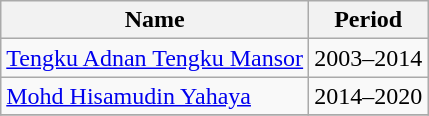<table class="wikitable">
<tr>
<th text-align:center;">Name</th>
<th text-align:center;">Period</th>
</tr>
<tr>
<td> <a href='#'>Tengku Adnan Tengku Mansor</a></td>
<td align=center>2003–2014</td>
</tr>
<tr>
<td> <a href='#'>Mohd Hisamudin Yahaya</a></td>
<td align=center>2014–2020</td>
</tr>
<tr>
</tr>
</table>
